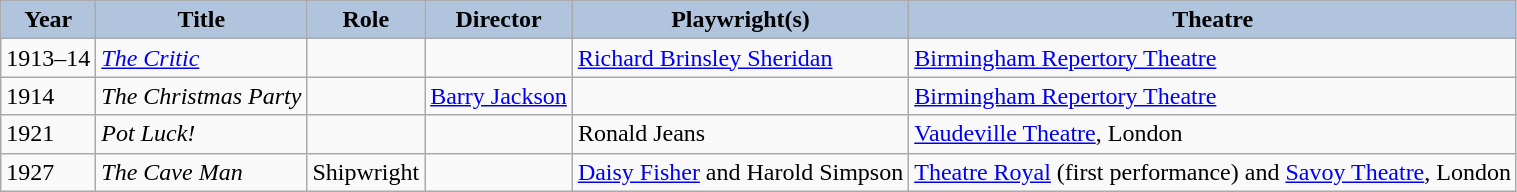<table class="wikitable sortable">
<tr>
<th style="background:#B0C4DE;">Year</th>
<th style="background:#B0C4DE;">Title</th>
<th style="background:#B0C4DE;">Role</th>
<th style="background:#B0C4DE;">Director</th>
<th style="background:#B0C4DE;">Playwright(s)</th>
<th style="background:#B0C4DE;">Theatre</th>
</tr>
<tr>
<td>1913–14</td>
<td><em><a href='#'>The Critic</a></em></td>
<td></td>
<td></td>
<td><a href='#'>Richard Brinsley Sheridan</a></td>
<td><a href='#'>Birmingham Repertory Theatre</a></td>
</tr>
<tr>
<td>1914</td>
<td><em>The Christmas Party</em></td>
<td></td>
<td><a href='#'>Barry Jackson</a></td>
<td></td>
<td><a href='#'>Birmingham Repertory Theatre</a></td>
</tr>
<tr>
<td>1921</td>
<td><em>Pot Luck!</em></td>
<td></td>
<td></td>
<td>Ronald Jeans</td>
<td><a href='#'>Vaudeville Theatre</a>, London</td>
</tr>
<tr>
<td>1927</td>
<td><em>The Cave Man</em></td>
<td>Shipwright</td>
<td></td>
<td><a href='#'>Daisy Fisher</a> and Harold Simpson</td>
<td><a href='#'>Theatre Royal</a> (first performance) and <a href='#'>Savoy Theatre</a>, London</td>
</tr>
</table>
